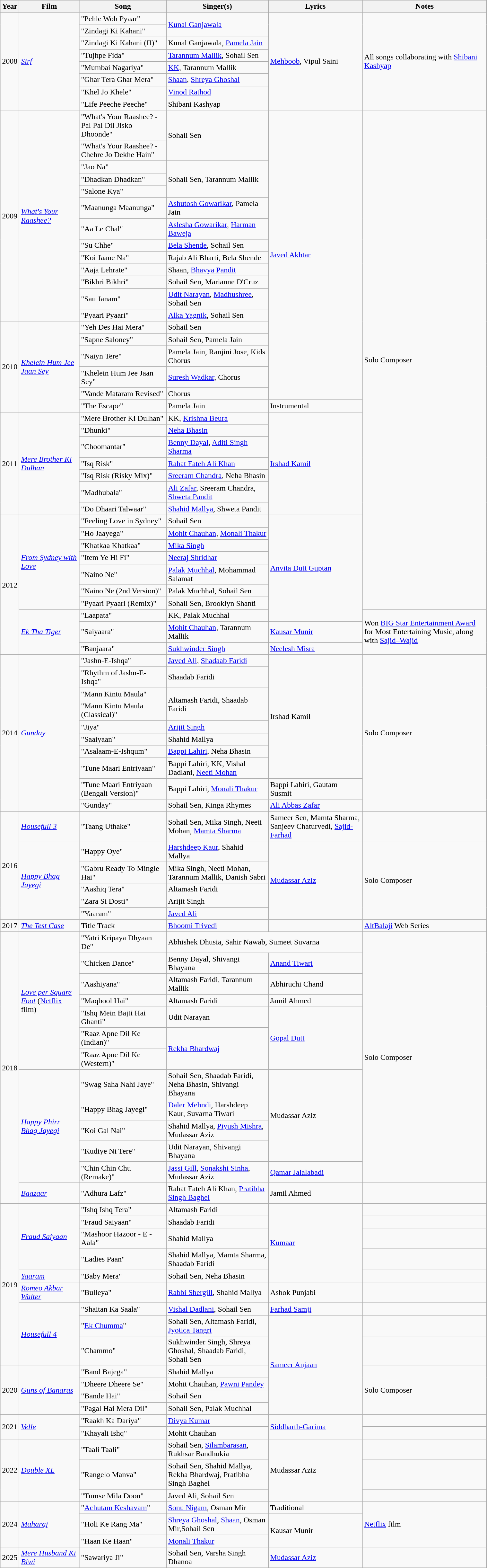<table class="wikitable" style="width:80%;">
<tr>
<th>Year</th>
<th>Film</th>
<th>Song</th>
<th>Singer(s)</th>
<th>Lyrics</th>
<th>Notes</th>
</tr>
<tr>
<td rowspan=8>2008</td>
<td rowspan=8><em><a href='#'>Sirf</a></em></td>
<td>"Pehle Woh Pyaar"</td>
<td rowspan=2><a href='#'>Kunal Ganjawala</a></td>
<td rowspan=8><a href='#'>Mehboob</a>, Vipul Saini</td>
<td rowspan=8>All songs collaborating with <a href='#'>Shibani Kashyap</a></td>
</tr>
<tr>
<td>"Zindagi Ki Kahani"</td>
</tr>
<tr>
<td>"Zindagi Ki Kahani (II)"</td>
<td>Kunal Ganjawala, <a href='#'>Pamela Jain</a></td>
</tr>
<tr>
<td>"Tujhpe Fida"</td>
<td><a href='#'>Tarannum Mallik</a>, Sohail Sen</td>
</tr>
<tr>
<td>"Mumbai Nagariya"</td>
<td><a href='#'>KK</a>, Tarannum Mallik</td>
</tr>
<tr>
<td>"Ghar Tera Ghar Mera"</td>
<td><a href='#'>Shaan</a>, <a href='#'>Shreya Ghoshal</a></td>
</tr>
<tr>
<td>"Khel Jo Khele"</td>
<td><a href='#'>Vinod Rathod</a></td>
</tr>
<tr>
<td>"Life Peeche Peeche"</td>
<td>Shibani Kashyap</td>
</tr>
<tr>
<td rowspan=13>2009</td>
<td rowspan=13><em><a href='#'>What's Your Raashee?</a></em></td>
<td>"What's Your Raashee? - Pal Pal Dil Jisko Dhoonde"</td>
<td rowspan=2>Sohail Sen</td>
<td rowspan=18><a href='#'>Javed Akhtar</a></td>
<td rowspan=33>Solo Composer</td>
</tr>
<tr>
<td>"What's Your Raashee? - Chehre Jo Dekhe Hain"</td>
</tr>
<tr>
<td>"Jao Na"</td>
<td rowspan=3>Sohail Sen, Tarannum Mallik</td>
</tr>
<tr>
<td>"Dhadkan Dhadkan"</td>
</tr>
<tr>
<td>"Salone Kya"</td>
</tr>
<tr>
<td>"Maanunga Maanunga"</td>
<td><a href='#'>Ashutosh Gowarikar</a>, Pamela Jain</td>
</tr>
<tr>
<td>"Aa Le Chal"</td>
<td><a href='#'>Aslesha Gowarikar</a>, <a href='#'>Harman Baweja</a></td>
</tr>
<tr>
<td>"Su Chhe"</td>
<td><a href='#'>Bela Shende</a>, Sohail Sen</td>
</tr>
<tr>
<td>"Koi Jaane Na"</td>
<td>Rajab Ali Bharti, Bela Shende</td>
</tr>
<tr>
<td>"Aaja Lehrate"</td>
<td>Shaan, <a href='#'>Bhavya Pandit</a></td>
</tr>
<tr>
<td>"Bikhri Bikhri"</td>
<td>Sohail Sen, Marianne D'Cruz</td>
</tr>
<tr>
<td>"Sau Janam"</td>
<td><a href='#'>Udit Narayan</a>, <a href='#'>Madhushree</a>, Sohail Sen</td>
</tr>
<tr>
<td>"Pyaari Pyaari"</td>
<td><a href='#'>Alka Yagnik</a>, Sohail Sen</td>
</tr>
<tr>
<td rowspan=6>2010</td>
<td rowspan=6><em><a href='#'>Khelein Hum Jee Jaan Sey</a></em></td>
<td>"Yeh Des Hai Mera"</td>
<td>Sohail Sen</td>
</tr>
<tr>
<td>"Sapne Saloney"</td>
<td>Sohail Sen, Pamela Jain</td>
</tr>
<tr>
<td>"Naiyn Tere"</td>
<td>Pamela Jain, Ranjini Jose, Kids Chorus</td>
</tr>
<tr>
<td>"Khelein Hum Jee Jaan Sey"</td>
<td><a href='#'>Suresh Wadkar</a>, Chorus</td>
</tr>
<tr>
<td>"Vande Mataram Revised"</td>
<td>Chorus</td>
</tr>
<tr>
<td>"The Escape"</td>
<td>Pamela Jain</td>
<td>Instrumental</td>
</tr>
<tr>
<td rowspan=7>2011</td>
<td rowspan=7><em><a href='#'>Mere Brother Ki Dulhan</a></em></td>
<td>"Mere Brother Ki Dulhan"</td>
<td>KK, <a href='#'>Krishna Beura</a></td>
<td rowspan=7><a href='#'>Irshad Kamil</a></td>
</tr>
<tr>
<td>"Dhunki"</td>
<td><a href='#'>Neha Bhasin</a></td>
</tr>
<tr>
<td>"Choomantar"</td>
<td><a href='#'>Benny Dayal</a>, <a href='#'>Aditi Singh Sharma</a></td>
</tr>
<tr>
<td>"Isq Risk"</td>
<td><a href='#'>Rahat Fateh Ali Khan</a></td>
</tr>
<tr>
<td>"Isq Risk (Risky Mix)"</td>
<td><a href='#'>Sreeram Chandra</a>, Neha Bhasin</td>
</tr>
<tr>
<td>"Madhubala"</td>
<td><a href='#'>Ali Zafar</a>, Sreeram Chandra, <a href='#'>Shweta Pandit</a></td>
</tr>
<tr>
<td>"Do Dhaari Talwaar"</td>
<td><a href='#'>Shahid Mallya</a>, Shweta Pandit</td>
</tr>
<tr>
<td rowspan="10">2012</td>
<td rowspan=7><em><a href='#'>From Sydney with Love</a></em></td>
<td>"Feeling Love in Sydney"</td>
<td>Sohail Sen</td>
<td rowspan=8><a href='#'>Anvita Dutt Guptan</a></td>
</tr>
<tr>
<td>"Ho Jaayega"</td>
<td><a href='#'>Mohit Chauhan</a>, <a href='#'>Monali Thakur</a></td>
</tr>
<tr>
<td>"Khatkaa Khatkaa"</td>
<td><a href='#'>Mika Singh</a></td>
</tr>
<tr>
<td>"Item Ye Hi Fi"</td>
<td><a href='#'>Neeraj Shridhar</a></td>
</tr>
<tr>
<td>"Naino Ne"</td>
<td><a href='#'>Palak Muchhal</a>, Mohammad Salamat</td>
</tr>
<tr>
<td>"Naino Ne (2nd Version)"</td>
<td>Palak Muchhal, Sohail Sen</td>
</tr>
<tr>
<td>"Pyaari Pyaari (Remix)"</td>
<td>Sohail Sen, Brooklyn Shanti</td>
</tr>
<tr>
<td rowspan=3><em><a href='#'>Ek Tha Tiger</a></em></td>
<td>"Laapata"</td>
<td>KK, Palak Muchhal</td>
<td rowspan=3>Won <a href='#'>BIG Star Entertainment Award</a> for Most Entertaining Music, along with <a href='#'>Sajid–Wajid</a></td>
</tr>
<tr>
<td>"Saiyaara"</td>
<td><a href='#'>Mohit Chauhan</a>, Tarannum Mallik</td>
<td><a href='#'>Kausar Munir</a></td>
</tr>
<tr>
<td>"Banjaara"</td>
<td><a href='#'>Sukhwinder Singh</a></td>
<td><a href='#'>Neelesh Misra</a></td>
</tr>
<tr>
<td rowspan=10>2014</td>
<td rowspan=10><em><a href='#'>Gunday</a></em></td>
<td>"Jashn-E-Ishqa"</td>
<td><a href='#'>Javed Ali</a>, <a href='#'>Shadaab Faridi</a></td>
<td rowspan=8>Irshad Kamil</td>
<td rowspan=10>Solo Composer</td>
</tr>
<tr>
<td>"Rhythm of Jashn-E-Ishqa"</td>
<td>Shaadab Faridi</td>
</tr>
<tr>
<td>"Mann Kintu Maula"</td>
<td rowspan=2>Altamash Faridi, Shaadab Faridi</td>
</tr>
<tr>
<td>"Mann Kintu Maula (Classical)"</td>
</tr>
<tr>
<td>"Jiya"</td>
<td><a href='#'>Arijit Singh</a></td>
</tr>
<tr>
<td>"Saaiyaan"</td>
<td>Shahid Mallya</td>
</tr>
<tr>
<td>"Asalaam-E-Ishqum"</td>
<td><a href='#'>Bappi Lahiri</a>, Neha Bhasin</td>
</tr>
<tr>
<td>"Tune Maari Entriyaan"</td>
<td>Bappi Lahiri, KK, Vishal Dadlani, <a href='#'>Neeti Mohan</a></td>
</tr>
<tr>
<td>"Tune Maari Entriyaan (Bengali Version)"</td>
<td>Bappi Lahiri, <a href='#'>Monali Thakur</a></td>
<td>Bappi Lahiri, Gautam Susmit</td>
</tr>
<tr>
<td>"Gunday"</td>
<td>Sohail Sen, Kinga Rhymes</td>
<td><a href='#'>Ali Abbas Zafar</a></td>
</tr>
<tr>
<td rowspan="6">2016</td>
<td><em><a href='#'>Housefull 3</a></em></td>
<td>"Taang Uthake"</td>
<td>Sohail Sen, Mika Singh, Neeti Mohan, <a href='#'>Mamta Sharma</a></td>
<td>Sameer Sen, Mamta Sharma, Sanjeev Chaturvedi, <a href='#'>Sajid-Farhad</a></td>
<td></td>
</tr>
<tr>
<td rowspan=5><em><a href='#'>Happy Bhag Jayegi</a></em></td>
<td>"Happy Oye"</td>
<td><a href='#'>Harshdeep Kaur</a>, Shahid Mallya</td>
<td rowspan=5><a href='#'>Mudassar Aziz</a></td>
<td rowspan=5>Solo Composer</td>
</tr>
<tr>
<td>"Gabru Ready To Mingle Hai"</td>
<td>Mika Singh, Neeti Mohan, Tarannum Mallik, Danish Sabri</td>
</tr>
<tr>
<td>"Aashiq Tera"</td>
<td>Altamash Faridi</td>
</tr>
<tr>
<td>"Zara Si Dosti"</td>
<td>Arijit Singh</td>
</tr>
<tr>
<td>"Yaaram"</td>
<td><a href='#'>Javed Ali</a></td>
</tr>
<tr>
<td>2017</td>
<td><em><a href='#'>The Test Case</a></em></td>
<td>Title Track</td>
<td><a href='#'>Bhoomi Trivedi</a></td>
<td></td>
<td><a href='#'>AltBalaji</a> Web Series</td>
</tr>
<tr>
<td rowspan="13">2018</td>
<td rowspan=7><em><a href='#'>Love per Square Foot</a></em> (<a href='#'>Netflix</a> film)</td>
<td>"Yatri Kripaya Dhyaan De"</td>
<td colspan=2>Abhishek Dhusia, Sahir Nawab, Sumeet Suvarna</td>
<td rowspan=12>Solo Composer</td>
</tr>
<tr>
<td>"Chicken Dance"</td>
<td>Benny Dayal, Shivangi Bhayana</td>
<td><a href='#'>Anand Tiwari</a></td>
</tr>
<tr>
<td>"Aashiyana"</td>
<td>Altamash Faridi, Tarannum Mallik</td>
<td>Abhiruchi Chand</td>
</tr>
<tr>
<td>"Maqbool Hai"</td>
<td>Altamash Faridi</td>
<td>Jamil Ahmed</td>
</tr>
<tr>
<td>"Ishq Mein Bajti Hai Ghanti"</td>
<td>Udit Narayan</td>
<td rowspan=3><a href='#'>Gopal Dutt</a></td>
</tr>
<tr>
<td>"Raaz Apne Dil Ke (Indian)"</td>
<td rowspan=2><a href='#'>Rekha Bhardwaj</a></td>
</tr>
<tr>
<td>"Raaz Apne Dil Ke (Western)"</td>
</tr>
<tr>
<td rowspan=5><em><a href='#'>Happy Phirr Bhag Jayegi</a></em></td>
<td>"Swag Saha Nahi Jaye"</td>
<td>Sohail Sen, Shaadab Faridi, Neha Bhasin, Shivangi Bhayana</td>
<td rowspan=4>Mudassar Aziz</td>
</tr>
<tr>
<td>"Happy Bhag Jayegi"</td>
<td><a href='#'>Daler Mehndi</a>, Harshdeep Kaur, Suvarna Tiwari</td>
</tr>
<tr>
<td>"Koi Gal Nai"</td>
<td>Shahid Mallya, <a href='#'>Piyush Mishra</a>, Mudassar Aziz</td>
</tr>
<tr>
<td>"Kudiye Ni Tere"</td>
<td>Udit Narayan, Shivangi Bhayana</td>
</tr>
<tr>
<td>"Chin Chin Chu (Remake)"</td>
<td><a href='#'>Jassi Gill</a>, <a href='#'>Sonakshi Sinha</a>, Mudassar Aziz</td>
<td><a href='#'>Qamar Jalalabadi</a></td>
</tr>
<tr>
<td><em><a href='#'>Baazaar</a></em></td>
<td>"Adhura Lafz"</td>
<td>Rahat Fateh Ali Khan, <a href='#'>Pratibha Singh Baghel</a></td>
<td>Jamil Ahmed</td>
<td></td>
</tr>
<tr>
<td rowspan="9">2019</td>
<td rowspan=4><em><a href='#'>Fraud Saiyaan</a></em></td>
<td>"Ishq Ishq Tera"</td>
<td>Altamash Faridi</td>
<td rowspan=5><a href='#'>Kumaar</a></td>
<td></td>
</tr>
<tr>
<td>"Fraud Saiyaan"</td>
<td>Shaadab Faridi</td>
<td></td>
</tr>
<tr>
<td>"Mashoor Hazoor - E - Aala"</td>
<td>Shahid Mallya</td>
<td></td>
</tr>
<tr>
<td>"Ladies Paan"</td>
<td>Shahid Mallya, Mamta Sharma, Shaadab Faridi</td>
<td></td>
</tr>
<tr>
<td><em><a href='#'>Yaaram</a></em></td>
<td>"Baby Mera"</td>
<td>Sohail Sen, Neha Bhasin</td>
<td></td>
</tr>
<tr>
<td><em><a href='#'>Romeo Akbar Walter</a></em></td>
<td>"Bulleya"</td>
<td><a href='#'>Rabbi Shergill</a>, Shahid Mallya</td>
<td>Ashok Punjabi</td>
<td></td>
</tr>
<tr>
<td rowspan=3><em><a href='#'>Housefull 4</a></em></td>
<td>"Shaitan Ka Saala"</td>
<td><a href='#'>Vishal Dadlani</a>, Sohail Sen</td>
<td><a href='#'>Farhad Samji</a></td>
<td></td>
</tr>
<tr>
<td>"<a href='#'>Ek Chumma</a>"</td>
<td>Sohail Sen, Altamash Faridi, <a href='#'>Jyotica Tangri</a></td>
<td rowspan=6><a href='#'>Sameer Anjaan</a></td>
<td></td>
</tr>
<tr>
<td>"Chammo"</td>
<td>Sukhwinder Singh, Shreya Ghoshal, Shaadab Faridi, Sohail Sen</td>
<td></td>
</tr>
<tr>
<td rowspan=4>2020</td>
<td rowspan=4><em><a href='#'>Guns of Banaras</a></em></td>
<td>"Band Bajega"</td>
<td>Shahid Mallya</td>
<td rowspan=4>Solo Composer</td>
</tr>
<tr>
<td>"Dheere Dheere Se"</td>
<td>Mohit Chauhan, <a href='#'>Pawni Pandey</a></td>
</tr>
<tr>
<td>"Bande Hai"</td>
<td>Sohail Sen</td>
</tr>
<tr>
<td>"Pagal Hai Mera Dil"</td>
<td>Sohail Sen, Palak Muchhal</td>
</tr>
<tr>
<td rowspan=2>2021</td>
<td rowspan=2><em><a href='#'>Velle</a></em></td>
<td>"Raakh Ka Dariya"</td>
<td><a href='#'>Divya Kumar</a></td>
<td rowspan=2><a href='#'>Siddharth-Garima</a></td>
<td></td>
</tr>
<tr>
<td>"Khayali Ishq"</td>
<td>Mohit Chauhan</td>
<td></td>
</tr>
<tr>
<td rowspan=3>2022</td>
<td rowspan=3><em><a href='#'>Double XL</a></em></td>
<td>"Taali Taali"</td>
<td>Sohail Sen, <a href='#'>Silambarasan</a>, Rukhsar Bandhukia</td>
<td rowspan=3>Mudassar Aziz</td>
<td></td>
</tr>
<tr>
<td>"Rangelo Manva"</td>
<td>Sohail Sen, Shahid Mallya, Rekha Bhardwaj, Pratibha Singh Baghel</td>
<td></td>
</tr>
<tr>
<td>"Tumse Mila Doon"</td>
<td>Javed Ali, Sohail Sen</td>
<td></td>
</tr>
<tr>
<td rowspan=3>2024</td>
<td rowspan=3><em><a href='#'>Maharaj</a></em></td>
<td>"<a href='#'>Achutam Keshavam</a>"</td>
<td><a href='#'>Sonu Nigam</a>, Osman Mir</td>
<td>Traditional</td>
<td rowspan=3><a href='#'>Netflix</a> film</td>
</tr>
<tr>
<td>"Holi Ke Rang Ma"</td>
<td><a href='#'>Shreya Ghoshal</a>, <a href='#'>Shaan</a>, Osman Mir,Sohail Sen</td>
<td rowspan=2>Kausar Munir</td>
</tr>
<tr>
<td>"Haan Ke Haan"</td>
<td><a href='#'>Monali Thakur</a></td>
</tr>
<tr>
<td>2025</td>
<td><em><a href='#'>Mere Husband Ki Biwi</a></em></td>
<td>"Sawariya Ji"</td>
<td>Sohail Sen, Varsha Singh Dhanoa</td>
<td><a href='#'>Mudassar Aziz</a></td>
<td></td>
</tr>
</table>
